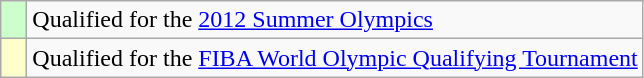<table class="wikitable">
<tr>
<td width=10px bgcolor="#ccffcc"></td>
<td>Qualified for the <a href='#'>2012 Summer Olympics</a></td>
</tr>
<tr>
<td width=10px bgcolor="#ffffcc"></td>
<td>Qualified for the <a href='#'>FIBA World Olympic Qualifying Tournament</a></td>
</tr>
</table>
